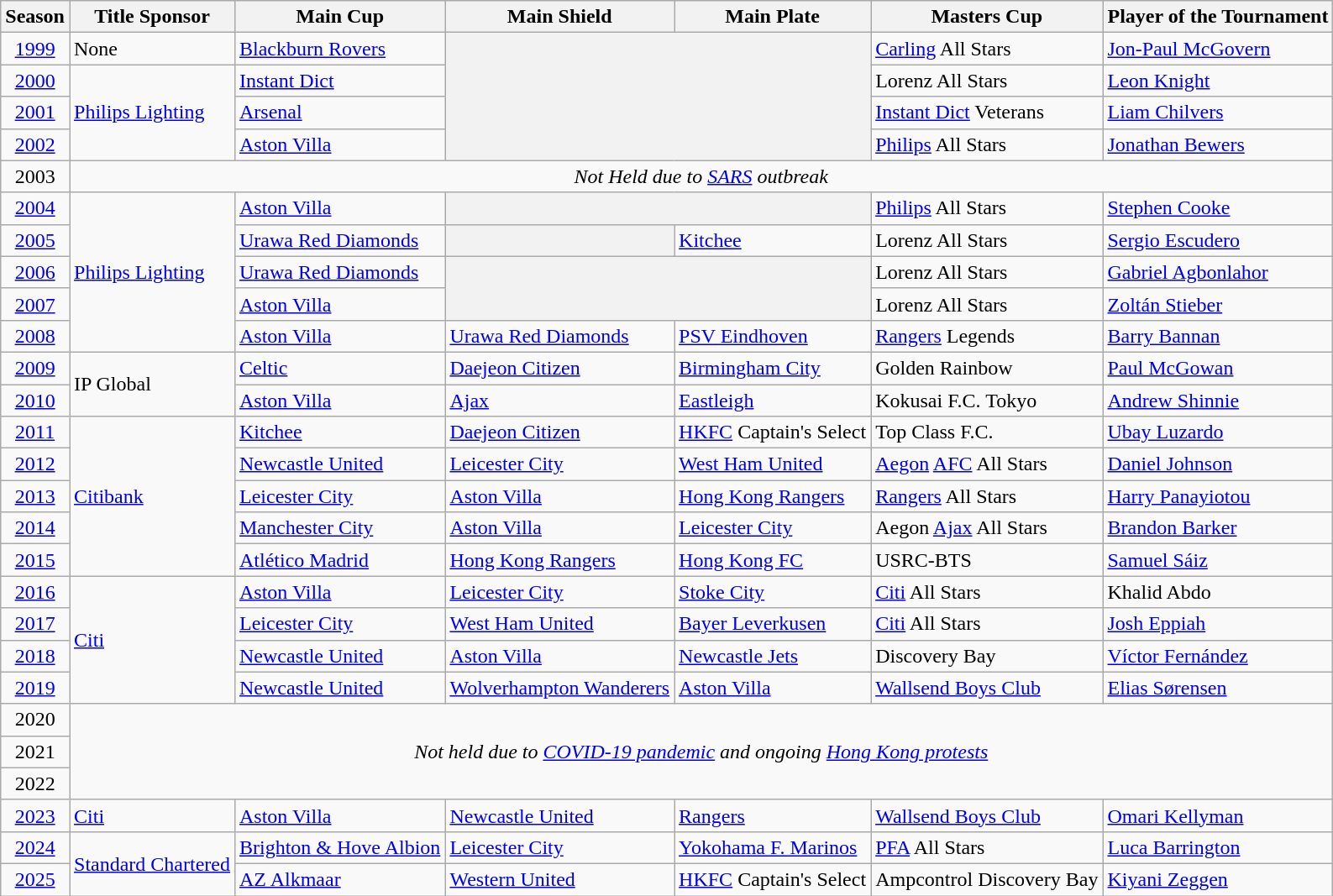<table class="sortable wikitable">
<tr>
<th rowspan="1" align="center">Season</th>
<th rowspan="1" align="center">Title Sponsor</th>
<th colspan="1" align="center">Main Cup</th>
<th>Main Shield</th>
<th>Main Plate</th>
<th colspan="1" align="center">Masters Cup</th>
<th colspan="1" align="center">Player of the Tournament</th>
</tr>
<tr>
<td align="center"><a href='#'>1999</a></td>
<td>None</td>
<td> <a href='#'>Blackburn Rovers</a></td>
<th colspan="2" rowspan="4"></th>
<td><a href='#'>Carling</a> All Stars</td>
<td><a href='#'>Jon-Paul McGovern</a></td>
</tr>
<tr>
<td align="center"><a href='#'>2000</a></td>
<td rowspan="3"><a href='#'>Philips Lighting</a></td>
<td> <a href='#'>Instant Dict</a></td>
<td>Lorenz All Stars</td>
<td><a href='#'>Leon Knight</a></td>
</tr>
<tr>
<td align="center"><a href='#'>2001</a></td>
<td> <a href='#'>Arsenal</a></td>
<td><a href='#'>Instant Dict</a> Veterans</td>
<td><a href='#'>Liam Chilvers</a></td>
</tr>
<tr>
<td align="center"><a href='#'>2002</a></td>
<td> <a href='#'>Aston Villa</a></td>
<td><a href='#'>Philips</a> All Stars</td>
<td><a href='#'>Jonathan Bewers</a></td>
</tr>
<tr>
<td align="center">2003</td>
<td colspan="6" align="center"><em>Not Held due to <a href='#'>SARS</a> outbreak</em></td>
</tr>
<tr>
<td align="center"><a href='#'>2004</a></td>
<td rowspan="5"><a href='#'>Philips Lighting</a></td>
<td> <a href='#'>Aston Villa</a></td>
<th colspan="2"></th>
<td><a href='#'>Philips</a> All Stars</td>
<td><a href='#'>Stephen Cooke</a></td>
</tr>
<tr>
<td align="center"><a href='#'>2005</a></td>
<td> <a href='#'>Urawa Red Diamonds</a></td>
<th></th>
<td> <a href='#'>Kitchee</a></td>
<td>Lorenz All Stars</td>
<td><a href='#'>Sergio Escudero</a></td>
</tr>
<tr>
<td align="center"><a href='#'>2006</a></td>
<td> <a href='#'>Urawa Red Diamonds</a></td>
<th colspan="2" rowspan="2"></th>
<td>Lorenz All Stars</td>
<td><a href='#'>Gabriel Agbonlahor</a></td>
</tr>
<tr>
<td align="center"><a href='#'>2007</a></td>
<td> <a href='#'>Aston Villa</a></td>
<td>Lorenz All Stars</td>
<td><a href='#'>Zoltán Stieber</a></td>
</tr>
<tr>
<td align="center"><a href='#'>2008</a></td>
<td> <a href='#'>Aston Villa</a></td>
<td> <a href='#'>Urawa Red Diamonds</a></td>
<td> <a href='#'>PSV Eindhoven</a></td>
<td><a href='#'>Rangers</a> Legends</td>
<td><a href='#'>Barry Bannan</a></td>
</tr>
<tr>
<td align="center"><a href='#'>2009</a></td>
<td rowspan="2">IP Global</td>
<td> <a href='#'>Celtic</a></td>
<td> <a href='#'>Daejeon Citizen</a></td>
<td> <a href='#'>Birmingham City</a></td>
<td>Golden Rainbow</td>
<td><a href='#'>Paul McGowan</a></td>
</tr>
<tr>
<td align="center"><a href='#'>2010</a></td>
<td> <a href='#'>Aston Villa</a></td>
<td> <a href='#'>Ajax</a></td>
<td> <a href='#'>Eastleigh</a></td>
<td>Kokusai F.C. Tokyo</td>
<td><a href='#'>Andrew Shinnie</a></td>
</tr>
<tr>
<td align="center"><a href='#'>2011</a></td>
<td rowspan="5"><a href='#'>Citibank</a></td>
<td> <a href='#'>Kitchee</a></td>
<td> <a href='#'>Daejeon Citizen</a></td>
<td> <a href='#'>HKFC</a> Captain's Select</td>
<td>Top Class F.C.</td>
<td><a href='#'>Ubay Luzardo</a></td>
</tr>
<tr>
<td align="center"><a href='#'>2012</a></td>
<td> <a href='#'>Newcastle United</a></td>
<td> <a href='#'>Leicester City</a></td>
<td> <a href='#'>West Ham United</a></td>
<td><a href='#'>Aegon</a> <a href='#'>AFC</a> All Stars</td>
<td><a href='#'>Daniel Johnson</a></td>
</tr>
<tr>
<td align="center"><a href='#'>2013</a></td>
<td> <a href='#'>Leicester City</a></td>
<td> <a href='#'>Aston Villa</a></td>
<td> <a href='#'>Hong Kong Rangers</a></td>
<td><a href='#'>Rangers</a> All Stars</td>
<td><a href='#'>Harry Panayiotou</a></td>
</tr>
<tr>
<td align="center"><a href='#'>2014</a></td>
<td> <a href='#'>Manchester City</a></td>
<td> <a href='#'>Aston Villa</a></td>
<td> <a href='#'>Leicester City</a></td>
<td>Aegon <a href='#'>Ajax</a> All Stars</td>
<td><a href='#'>Brandon Barker</a></td>
</tr>
<tr>
<td align="center"><a href='#'>2015</a></td>
<td> <a href='#'>Atlético Madrid</a></td>
<td> <a href='#'>Hong Kong Rangers</a></td>
<td> <a href='#'>Hong Kong FC</a></td>
<td>USRC-BTS</td>
<td><a href='#'>Samuel Sáiz</a></td>
</tr>
<tr>
<td align="center"><a href='#'>2016</a></td>
<td rowspan="4"><a href='#'>Citi</a></td>
<td> <a href='#'>Aston Villa</a></td>
<td> <a href='#'>Leicester City</a></td>
<td> <a href='#'>Stoke City</a></td>
<td><a href='#'>Citi</a> All Stars</td>
<td>Khalid Abdo</td>
</tr>
<tr>
<td align="center"><a href='#'>2017</a></td>
<td> <a href='#'>Leicester City</a></td>
<td> <a href='#'>West Ham United</a></td>
<td> <a href='#'>Bayer Leverkusen</a></td>
<td><a href='#'>Citi</a> All Stars</td>
<td><a href='#'>Josh Eppiah</a></td>
</tr>
<tr>
<td align="center"><a href='#'>2018</a></td>
<td> <a href='#'>Newcastle United</a></td>
<td> <a href='#'>Aston Villa</a></td>
<td> <a href='#'>Newcastle Jets</a></td>
<td>Discovery Bay</td>
<td><a href='#'>Víctor Fernández</a></td>
</tr>
<tr>
<td align="center"><a href='#'>2019</a></td>
<td> <a href='#'>Newcastle United</a></td>
<td> <a href='#'>Wolverhampton Wanderers</a></td>
<td> <a href='#'>Aston Villa</a></td>
<td><a href='#'>Wallsend Boys Club</a></td>
<td><a href='#'>Elias Sørensen</a></td>
</tr>
<tr>
<td align="center">2020</td>
<td colspan="6" rowspan="3" align="center"><em>Not held due to <a href='#'>COVID-19 pandemic</a> and ongoing <a href='#'>Hong Kong protests</a></em></td>
</tr>
<tr>
<td align="center">2021</td>
</tr>
<tr>
<td align="center">2022</td>
</tr>
<tr>
<td align="center"><a href='#'>2023</a></td>
<td><a href='#'>Citi</a></td>
<td> <a href='#'>Aston Villa</a></td>
<td> <a href='#'>Newcastle United</a></td>
<td> <a href='#'>Rangers</a></td>
<td><a href='#'>Wallsend Boys Club</a></td>
<td><a href='#'>Omari Kellyman</a></td>
</tr>
<tr>
<td align="center"><a href='#'>2024</a></td>
<td rowspan="2"><a href='#'>Standard Chartered</a></td>
<td> <a href='#'>Brighton & Hove Albion</a></td>
<td> <a href='#'>Leicester City</a></td>
<td> <a href='#'>Yokohama F. Marinos</a></td>
<td><a href='#'>PFA</a> All Stars</td>
<td><a href='#'>Luca Barrington</a></td>
</tr>
<tr>
<td align="center"><a href='#'>2025</a></td>
<td> <a href='#'>AZ Alkmaar</a></td>
<td> <a href='#'>Western United</a></td>
<td>  <a href='#'>HKFC</a> Captain's Select</td>
<td>Ampcontrol Discovery Bay</td>
<td><a href='#'>Kiyani Zeggen</a></td>
</tr>
</table>
